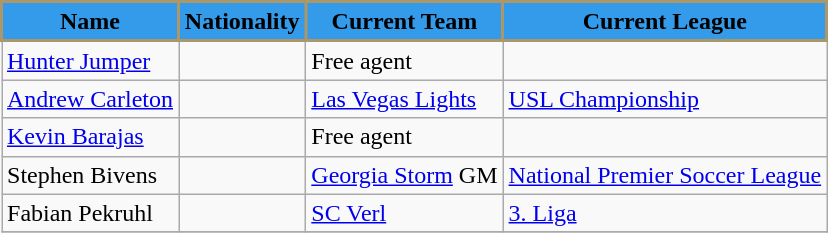<table class="wikitable sortable">
<tr>
<th style="background:#349beb; color:#0; border:2px solid #AB9767;" scope="col">Name</th>
<th style="background:#349beb; color:#0; border:2px solid #AB9767;" scope="col">Nationality</th>
<th style="background:#349beb; color:#0; border:2px solid #AB9767;" scope="col">Current Team</th>
<th style="background:#349beb; color:#0; border:2px solid #AB9767;" scope="col">Current League</th>
</tr>
<tr>
<td><a href='#'>Hunter Jumper</a></td>
<td></td>
<td>Free agent</td>
<td></td>
</tr>
<tr>
<td><a href='#'>Andrew Carleton</a></td>
<td></td>
<td><a href='#'>Las Vegas Lights</a></td>
<td><a href='#'>USL Championship</a></td>
</tr>
<tr>
<td><a href='#'>Kevin Barajas</a></td>
<td></td>
<td>Free agent</td>
<td></td>
</tr>
<tr>
<td>Stephen Bivens</td>
<td></td>
<td><a href='#'>Georgia Storm</a> GM</td>
<td><a href='#'>National Premier Soccer League</a></td>
</tr>
<tr>
<td>Fabian Pekruhl</td>
<td></td>
<td><a href='#'>SC Verl</a></td>
<td><a href='#'>3. Liga</a></td>
</tr>
<tr>
</tr>
</table>
